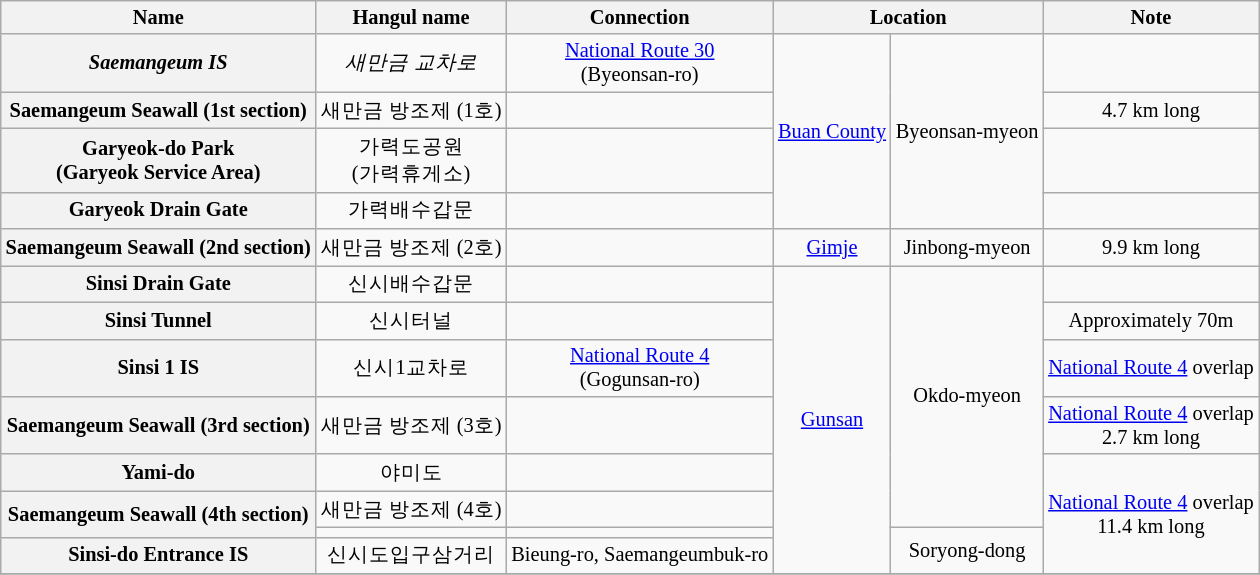<table class="wikitable" style="font-size: 85%; text-align: center;">
<tr>
<th>Name</th>
<th>Hangul name</th>
<th>Connection</th>
<th colspan="2">Location</th>
<th>Note</th>
</tr>
<tr>
<th><em>Saemangeum IS</em></th>
<td><em>새만금 교차로</em></td>
<td><a href='#'>National Route 30</a><br>(Byeonsan-ro)</td>
<td rowspan=4><a href='#'>Buan County</a></td>
<td rowspan=4>Byeonsan-myeon</td>
<td></td>
</tr>
<tr>
<th>Saemangeum Seawall (1st section)</th>
<td>새만금 방조제 (1호)</td>
<td></td>
<td>4.7 km long</td>
</tr>
<tr>
<th>Garyeok-do Park<br>(Garyeok Service Area)</th>
<td>가력도공원<br>(가력휴게소)</td>
<td></td>
<td></td>
</tr>
<tr>
<th>Garyeok Drain Gate</th>
<td>가력배수갑문</td>
<td></td>
<td></td>
</tr>
<tr>
<th>Saemangeum Seawall (2nd section)</th>
<td>새만금 방조제 (2호)</td>
<td></td>
<td><a href='#'>Gimje</a></td>
<td>Jinbong-myeon</td>
<td>9.9 km long</td>
</tr>
<tr>
<th>Sinsi Drain Gate</th>
<td>신시배수갑문</td>
<td></td>
<td rowspan=8><a href='#'>Gunsan</a></td>
<td rowspan=6>Okdo-myeon</td>
<td></td>
</tr>
<tr>
<th>Sinsi Tunnel</th>
<td>신시터널</td>
<td></td>
<td>Approximately 70m</td>
</tr>
<tr>
<th>Sinsi 1 IS</th>
<td>신시1교차로</td>
<td><a href='#'>National Route 4</a><br>(Gogunsan-ro)</td>
<td><a href='#'>National Route 4</a> overlap</td>
</tr>
<tr>
<th>Saemangeum Seawall (3rd section)</th>
<td>새만금 방조제 (3호)</td>
<td></td>
<td><a href='#'>National Route 4</a> overlap<br>2.7 km long</td>
</tr>
<tr>
<th>Yami-do</th>
<td>야미도</td>
<td></td>
<td rowspan=4><a href='#'>National Route 4</a> overlap<br>11.4 km long</td>
</tr>
<tr>
<th rowspan=2>Saemangeum Seawall (4th section)</th>
<td>새만금 방조제 (4호)</td>
</tr>
<tr>
<td></td>
<td></td>
<td rowspan=2>Soryong-dong</td>
</tr>
<tr>
<th>Sinsi-do Entrance IS</th>
<td>신시도입구삼거리</td>
<td>Bieung-ro, Saemangeumbuk-ro</td>
</tr>
<tr>
</tr>
</table>
